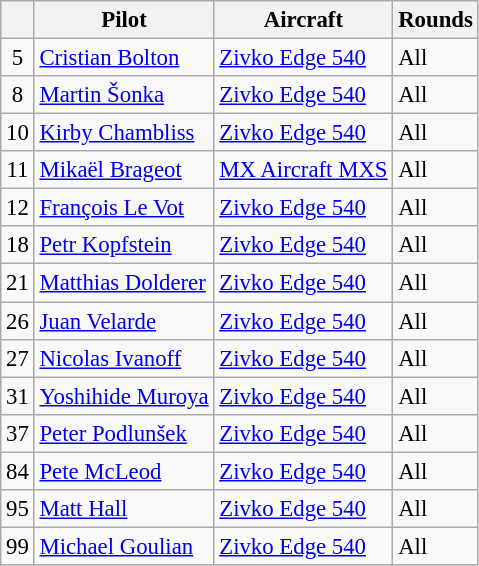<table class="wikitable" style="font-size: 95%;">
<tr>
<th></th>
<th>Pilot</th>
<th>Aircraft</th>
<th>Rounds</th>
</tr>
<tr>
<td align=center>5</td>
<td> <a href='#'>Cristian Bolton</a></td>
<td><a href='#'>Zivko Edge 540</a></td>
<td>All</td>
</tr>
<tr>
<td align=center>8</td>
<td> <a href='#'>Martin Šonka</a></td>
<td><a href='#'>Zivko Edge 540</a></td>
<td>All</td>
</tr>
<tr>
<td align=center>10</td>
<td> <a href='#'>Kirby Chambliss</a></td>
<td><a href='#'>Zivko Edge 540</a></td>
<td>All</td>
</tr>
<tr>
<td align=center>11</td>
<td> <a href='#'>Mikaël Brageot</a></td>
<td><a href='#'>MX Aircraft MXS</a></td>
<td>All</td>
</tr>
<tr>
<td align=center>12</td>
<td> <a href='#'>François Le Vot</a></td>
<td><a href='#'>Zivko Edge 540</a></td>
<td>All</td>
</tr>
<tr>
<td align=center>18</td>
<td> <a href='#'>Petr Kopfstein</a></td>
<td><a href='#'>Zivko Edge 540</a></td>
<td>All</td>
</tr>
<tr>
<td align=center>21</td>
<td> <a href='#'>Matthias Dolderer</a></td>
<td><a href='#'>Zivko Edge 540</a></td>
<td>All</td>
</tr>
<tr>
<td align=center>26</td>
<td> <a href='#'>Juan Velarde</a></td>
<td><a href='#'>Zivko Edge 540</a></td>
<td>All</td>
</tr>
<tr>
<td align=center>27</td>
<td> <a href='#'>Nicolas Ivanoff</a></td>
<td><a href='#'>Zivko Edge 540</a></td>
<td>All</td>
</tr>
<tr>
<td align=center>31</td>
<td> <a href='#'>Yoshihide Muroya</a></td>
<td><a href='#'>Zivko Edge 540</a></td>
<td>All</td>
</tr>
<tr>
<td align=center>37</td>
<td> <a href='#'>Peter Podlunšek</a></td>
<td><a href='#'>Zivko Edge 540</a></td>
<td>All</td>
</tr>
<tr>
<td align=center>84</td>
<td> <a href='#'>Pete McLeod</a></td>
<td><a href='#'>Zivko Edge 540</a></td>
<td>All</td>
</tr>
<tr>
<td align=center>95</td>
<td> <a href='#'>Matt Hall</a></td>
<td><a href='#'>Zivko Edge 540</a></td>
<td>All</td>
</tr>
<tr>
<td align=center>99</td>
<td> <a href='#'>Michael Goulian</a></td>
<td><a href='#'>Zivko Edge 540</a></td>
<td>All</td>
</tr>
</table>
